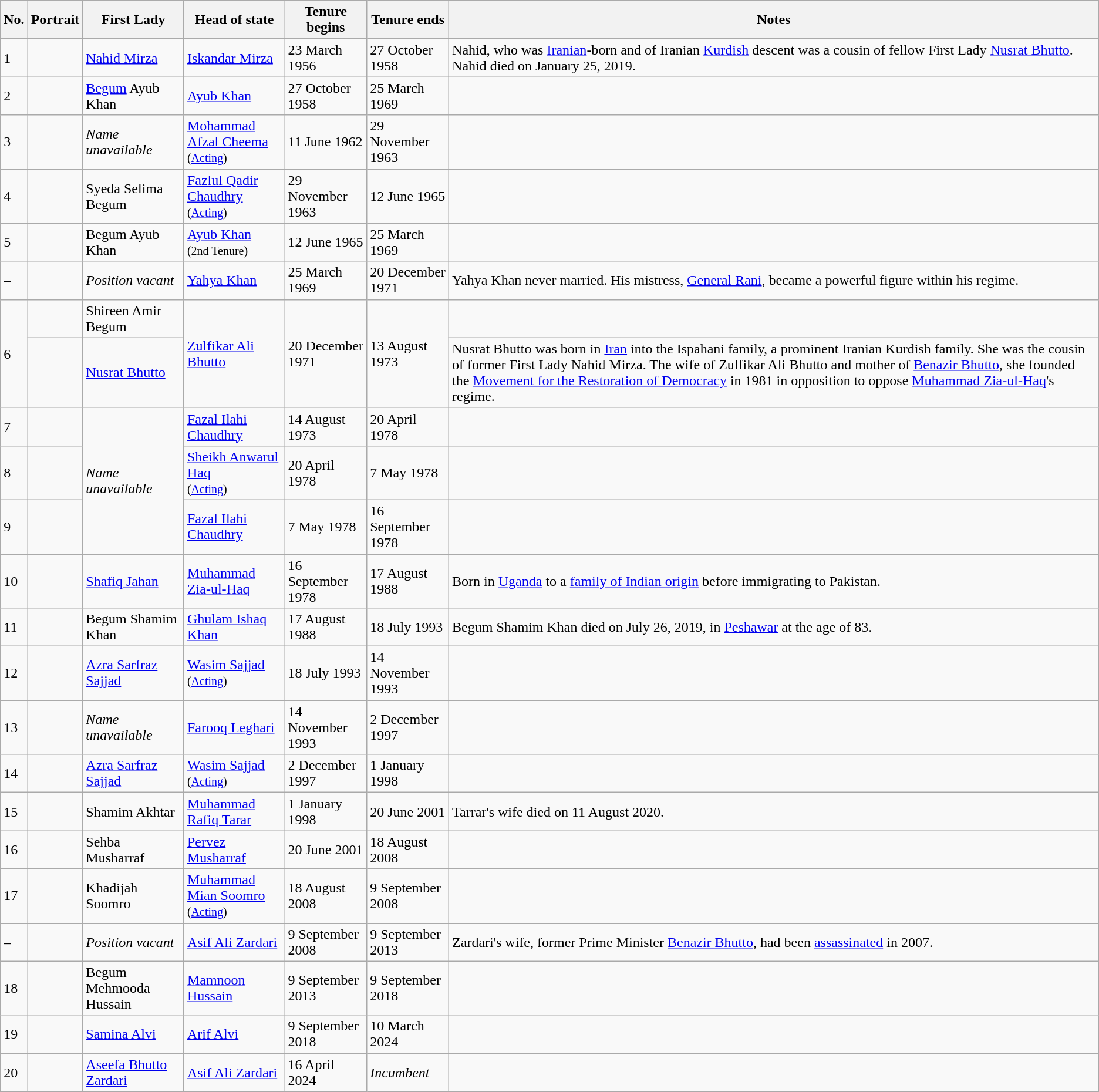<table class="wikitable">
<tr>
<th>No.</th>
<th>Portrait</th>
<th>First Lady</th>
<th>Head of state</th>
<th>Tenure begins</th>
<th>Tenure ends</th>
<th>Notes</th>
</tr>
<tr>
<td>1</td>
<td></td>
<td><a href='#'>Nahid Mirza</a></td>
<td><a href='#'>Iskandar Mirza</a></td>
<td>23 March 1956</td>
<td>27 October 1958</td>
<td>Nahid, who was <a href='#'>Iranian</a>-born and of Iranian <a href='#'>Kurdish</a> descent was a cousin of fellow First Lady <a href='#'>Nusrat Bhutto</a>. Nahid died on January 25, 2019.</td>
</tr>
<tr>
<td>2</td>
<td></td>
<td><a href='#'>Begum</a> Ayub Khan</td>
<td><a href='#'>Ayub Khan</a></td>
<td>27 October 1958</td>
<td>25 March 1969</td>
<td></td>
</tr>
<tr>
<td>3</td>
<td></td>
<td><em>Name unavailable</em></td>
<td><a href='#'>Mohammad Afzal Cheema</a><br><small>(<a href='#'>Acting</a>)</small></td>
<td>11 June 1962</td>
<td>29 November 1963</td>
<td></td>
</tr>
<tr>
<td>4</td>
<td></td>
<td>Syeda Selima Begum</td>
<td><a href='#'>Fazlul Qadir Chaudhry</a><br><small>(<a href='#'>Acting</a>)</small></td>
<td>29 November 1963</td>
<td>12 June 1965</td>
<td></td>
</tr>
<tr>
<td>5</td>
<td></td>
<td>Begum Ayub Khan</td>
<td><a href='#'>Ayub Khan</a><br><small>(2nd Tenure)</small></td>
<td>12 June 1965</td>
<td>25 March 1969</td>
<td></td>
</tr>
<tr>
<td>–</td>
<td></td>
<td><em>Position vacant</em></td>
<td><a href='#'>Yahya Khan</a></td>
<td>25 March 1969</td>
<td>20 December 1971</td>
<td>Yahya Khan never married. His mistress, <a href='#'>General Rani</a>, became a powerful figure within his regime.</td>
</tr>
<tr>
<td rowspan="2">6</td>
<td></td>
<td>Shireen Amir Begum</td>
<td rowspan="2"><a href='#'>Zulfikar Ali Bhutto</a></td>
<td rowspan="2">20 December 1971</td>
<td rowspan="2">13 August 1973</td>
<td></td>
</tr>
<tr>
<td></td>
<td><a href='#'>Nusrat Bhutto</a></td>
<td>Nusrat Bhutto was born in <a href='#'>Iran</a> into the Ispahani family, a prominent Iranian Kurdish family. She was the cousin of former First Lady Nahid Mirza. The wife of Zulfikar Ali Bhutto and mother of <a href='#'>Benazir Bhutto</a>, she founded the <a href='#'>Movement for the Restoration of Democracy</a> in 1981 in opposition to oppose <a href='#'>Muhammad Zia-ul-Haq</a>'s regime.</td>
</tr>
<tr>
<td>7</td>
<td></td>
<td rowspan="3"><em>Name unavailable</em></td>
<td><a href='#'>Fazal Ilahi Chaudhry</a></td>
<td>14 August 1973</td>
<td>20 April 1978</td>
<td></td>
</tr>
<tr>
<td>8</td>
<td></td>
<td><a href='#'>Sheikh Anwarul Haq</a><br><small>(<a href='#'>Acting</a>)</small></td>
<td>20 April 1978</td>
<td>7 May 1978</td>
<td></td>
</tr>
<tr>
<td>9</td>
<td></td>
<td><a href='#'>Fazal Ilahi Chaudhry</a></td>
<td>7 May 1978</td>
<td>16 September 1978</td>
<td></td>
</tr>
<tr>
<td>10</td>
<td></td>
<td><a href='#'>Shafiq Jahan</a></td>
<td><a href='#'>Muhammad Zia-ul-Haq</a></td>
<td>16 September 1978</td>
<td>17 August 1988</td>
<td>Born in <a href='#'>Uganda</a> to a <a href='#'>family of Indian origin</a> before immigrating to Pakistan.</td>
</tr>
<tr>
<td>11</td>
<td></td>
<td>Begum Shamim Khan</td>
<td><a href='#'>Ghulam Ishaq Khan</a></td>
<td>17 August 1988</td>
<td>18 July 1993</td>
<td>Begum Shamim Khan died on July 26, 2019, in <a href='#'>Peshawar</a> at the age of 83.</td>
</tr>
<tr>
<td>12</td>
<td></td>
<td><a href='#'>Azra Sarfraz Sajjad</a></td>
<td><a href='#'>Wasim Sajjad</a><br><small>(<a href='#'>Acting</a>)</small></td>
<td>18 July 1993</td>
<td>14 November 1993</td>
<td></td>
</tr>
<tr>
<td>13</td>
<td></td>
<td><em>Name unavailable</em></td>
<td><a href='#'>Farooq Leghari</a></td>
<td>14 November 1993</td>
<td>2 December 1997</td>
<td></td>
</tr>
<tr>
<td>14</td>
<td></td>
<td><a href='#'>Azra Sarfraz Sajjad</a></td>
<td><a href='#'>Wasim Sajjad</a><br><small>(<a href='#'>Acting</a>)</small></td>
<td>2 December 1997</td>
<td>1 January 1998</td>
<td></td>
</tr>
<tr>
<td>15</td>
<td></td>
<td>Shamim Akhtar</td>
<td><a href='#'>Muhammad Rafiq Tarar</a></td>
<td>1 January 1998</td>
<td>20 June 2001</td>
<td>Tarrar's wife died on 11 August 2020.</td>
</tr>
<tr>
<td>16</td>
<td></td>
<td>Sehba Musharraf</td>
<td><a href='#'>Pervez Musharraf</a></td>
<td>20 June 2001</td>
<td>18 August 2008</td>
<td></td>
</tr>
<tr>
<td>17</td>
<td></td>
<td>Khadijah Soomro</td>
<td><a href='#'>Muhammad Mian Soomro</a><br><small>(<a href='#'>Acting</a>)</small></td>
<td>18 August 2008</td>
<td>9 September 2008</td>
<td></td>
</tr>
<tr>
<td>–</td>
<td></td>
<td><em>Position vacant</em></td>
<td><a href='#'>Asif Ali Zardari</a></td>
<td>9 September 2008</td>
<td>9 September 2013</td>
<td>Zardari's wife, former Prime Minister <a href='#'>Benazir Bhutto</a>, had been <a href='#'>assassinated</a> in 2007.</td>
</tr>
<tr>
<td>18</td>
<td></td>
<td>Begum Mehmooda Hussain</td>
<td><a href='#'>Mamnoon Hussain</a></td>
<td>9 September 2013</td>
<td>9 September 2018</td>
<td></td>
</tr>
<tr>
<td>19</td>
<td></td>
<td><a href='#'>Samina Alvi</a></td>
<td><a href='#'>Arif Alvi</a></td>
<td>9 September 2018</td>
<td>10 March 2024</td>
<td></td>
</tr>
<tr>
<td>20</td>
<td></td>
<td><a href='#'>Aseefa Bhutto Zardari</a></td>
<td><a href='#'>Asif Ali Zardari</a></td>
<td>16 April 2024</td>
<td><em>Incumbent</em></td>
<td></td>
</tr>
</table>
